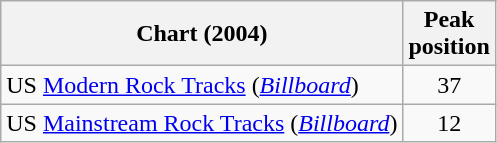<table class="wikitable sortable">
<tr>
<th>Chart (2004)</th>
<th>Peak<br>position</th>
</tr>
<tr>
<td>US <a href='#'>Modern Rock Tracks</a> (<em><a href='#'>Billboard</a></em>)</td>
<td align="center">37</td>
</tr>
<tr>
<td>US <a href='#'>Mainstream Rock Tracks</a> (<em><a href='#'>Billboard</a></em>)</td>
<td align="center">12</td>
</tr>
</table>
